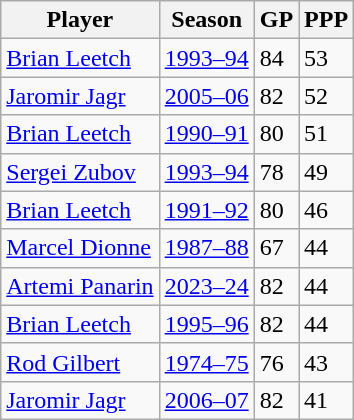<table class="wikitable">
<tr>
<th>Player</th>
<th>Season</th>
<th>GP</th>
<th>PPP</th>
</tr>
<tr>
<td><a href='#'>Brian Leetch</a></td>
<td><a href='#'>1993–94</a></td>
<td>84</td>
<td>53</td>
</tr>
<tr>
<td><a href='#'>Jaromir Jagr</a></td>
<td><a href='#'>2005–06</a></td>
<td>82</td>
<td>52</td>
</tr>
<tr>
<td><a href='#'>Brian Leetch</a></td>
<td><a href='#'>1990–91</a></td>
<td>80</td>
<td>51</td>
</tr>
<tr>
<td><a href='#'>Sergei Zubov</a></td>
<td><a href='#'>1993–94</a></td>
<td>78</td>
<td>49</td>
</tr>
<tr>
<td><a href='#'>Brian Leetch</a></td>
<td><a href='#'>1991–92</a></td>
<td>80</td>
<td>46</td>
</tr>
<tr>
<td><a href='#'>Marcel Dionne</a></td>
<td><a href='#'>1987–88</a></td>
<td>67</td>
<td>44</td>
</tr>
<tr>
<td><a href='#'>Artemi Panarin</a></td>
<td><a href='#'>2023–24</a></td>
<td>82</td>
<td>44</td>
</tr>
<tr>
<td><a href='#'>Brian Leetch</a></td>
<td><a href='#'>1995–96</a></td>
<td>82</td>
<td>44</td>
</tr>
<tr>
<td><a href='#'>Rod Gilbert</a></td>
<td><a href='#'>1974–75</a></td>
<td>76</td>
<td>43</td>
</tr>
<tr>
<td><a href='#'>Jaromir Jagr</a></td>
<td><a href='#'>2006–07</a></td>
<td>82</td>
<td>41</td>
</tr>
</table>
